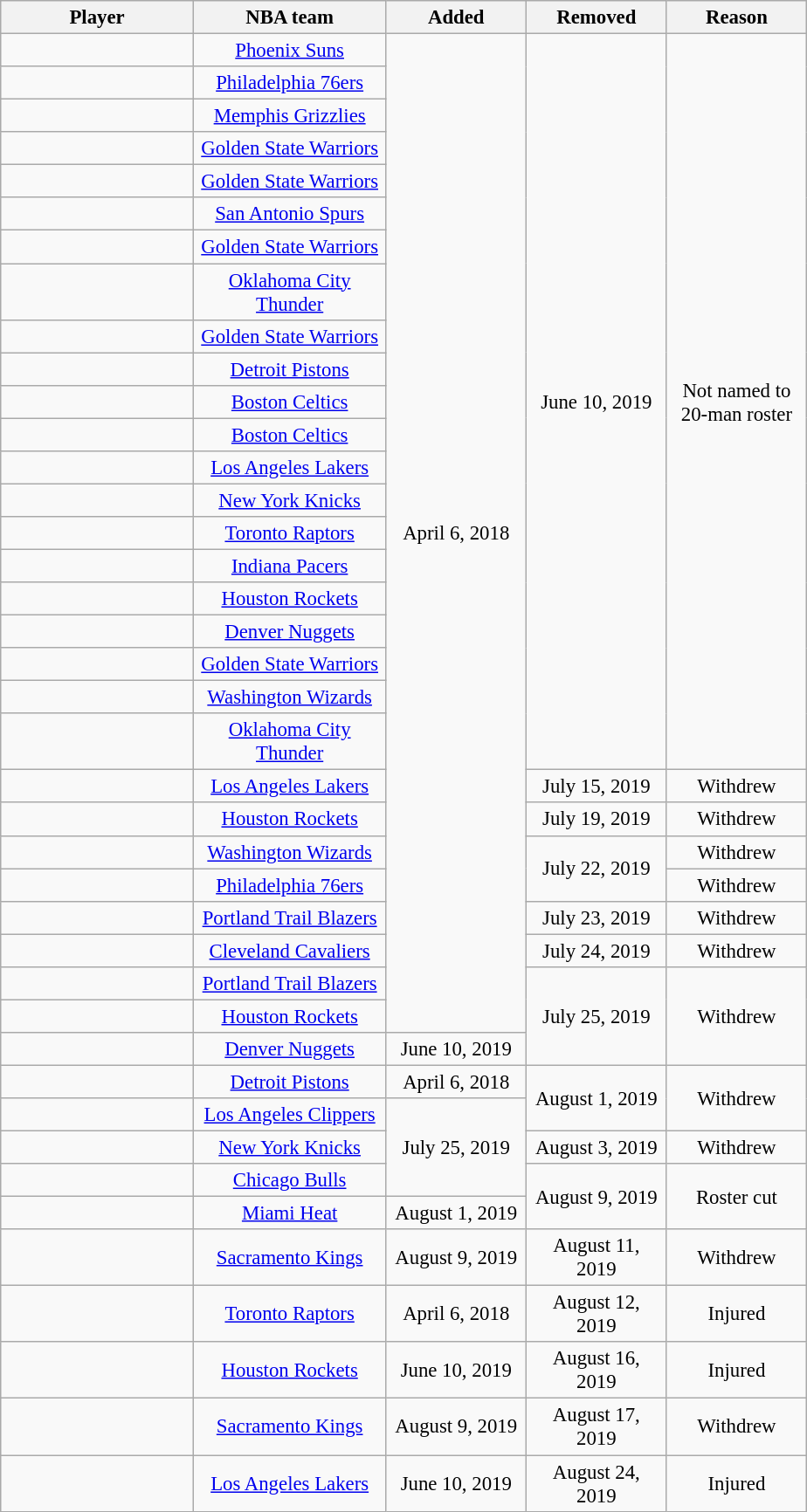<table class="wikitable sortable" style="text-align:center; font-size:95%">
<tr>
<th scope="col" width="140px">Player</th>
<th scope="col" width="140px">NBA team</th>
<th scope="col" width="100px">Added</th>
<th scope="col" width="100px">Removed</th>
<th scope="col" width="100px">Reason</th>
</tr>
<tr>
<td></td>
<td><a href='#'>Phoenix Suns</a></td>
<td rowspan=29>April 6, 2018</td>
<td rowspan=21>June 10, 2019</td>
<td rowspan=21>Not named to 20-man roster</td>
</tr>
<tr>
<td></td>
<td><a href='#'>Philadelphia 76ers</a></td>
</tr>
<tr>
<td></td>
<td><a href='#'>Memphis Grizzlies</a></td>
</tr>
<tr>
<td></td>
<td><a href='#'>Golden State Warriors</a></td>
</tr>
<tr>
<td></td>
<td><a href='#'>Golden State Warriors</a></td>
</tr>
<tr>
<td></td>
<td><a href='#'>San Antonio Spurs</a></td>
</tr>
<tr>
<td></td>
<td><a href='#'>Golden State Warriors</a></td>
</tr>
<tr>
<td></td>
<td><a href='#'>Oklahoma City Thunder</a></td>
</tr>
<tr>
<td></td>
<td><a href='#'>Golden State Warriors</a></td>
</tr>
<tr>
<td></td>
<td><a href='#'>Detroit Pistons</a></td>
</tr>
<tr>
<td></td>
<td><a href='#'>Boston Celtics</a></td>
</tr>
<tr>
<td></td>
<td><a href='#'>Boston Celtics</a></td>
</tr>
<tr>
<td></td>
<td><a href='#'>Los Angeles Lakers</a></td>
</tr>
<tr>
<td></td>
<td><a href='#'>New York Knicks</a></td>
</tr>
<tr>
<td></td>
<td><a href='#'>Toronto Raptors</a></td>
</tr>
<tr>
<td></td>
<td><a href='#'>Indiana Pacers</a></td>
</tr>
<tr>
<td></td>
<td><a href='#'>Houston Rockets</a></td>
</tr>
<tr>
<td></td>
<td><a href='#'>Denver Nuggets</a></td>
</tr>
<tr>
<td></td>
<td><a href='#'>Golden State Warriors</a></td>
</tr>
<tr>
<td></td>
<td><a href='#'>Washington Wizards</a></td>
</tr>
<tr>
<td></td>
<td><a href='#'>Oklahoma City Thunder</a></td>
</tr>
<tr>
<td></td>
<td><a href='#'>Los Angeles Lakers</a></td>
<td>July 15, 2019</td>
<td>Withdrew</td>
</tr>
<tr>
<td></td>
<td><a href='#'>Houston Rockets</a></td>
<td>July 19, 2019</td>
<td>Withdrew</td>
</tr>
<tr>
<td></td>
<td><a href='#'>Washington Wizards</a></td>
<td rowspan="2">July 22, 2019</td>
<td>Withdrew</td>
</tr>
<tr>
<td></td>
<td><a href='#'>Philadelphia 76ers</a></td>
<td>Withdrew</td>
</tr>
<tr>
<td></td>
<td><a href='#'>Portland Trail Blazers</a></td>
<td>July 23, 2019</td>
<td>Withdrew</td>
</tr>
<tr>
<td></td>
<td><a href='#'>Cleveland Cavaliers</a></td>
<td>July 24, 2019</td>
<td>Withdrew</td>
</tr>
<tr>
<td></td>
<td><a href='#'>Portland Trail Blazers</a></td>
<td rowspan="3">July 25, 2019</td>
<td rowspan=3>Withdrew</td>
</tr>
<tr>
<td></td>
<td><a href='#'>Houston Rockets</a></td>
</tr>
<tr>
<td></td>
<td><a href='#'>Denver Nuggets</a></td>
<td>June 10, 2019</td>
</tr>
<tr>
<td></td>
<td><a href='#'>Detroit Pistons</a></td>
<td>April 6, 2018</td>
<td rowspan=2>August 1, 2019</td>
<td rowspan=2>Withdrew</td>
</tr>
<tr>
<td></td>
<td><a href='#'>Los Angeles Clippers</a></td>
<td rowspan="3">July 25, 2019</td>
</tr>
<tr>
<td></td>
<td><a href='#'>New York Knicks</a></td>
<td>August 3, 2019</td>
<td>Withdrew</td>
</tr>
<tr>
<td></td>
<td><a href='#'>Chicago Bulls</a></td>
<td rowspan="2">August 9, 2019</td>
<td rowspan="2">Roster cut</td>
</tr>
<tr>
<td></td>
<td><a href='#'>Miami Heat</a></td>
<td>August 1, 2019</td>
</tr>
<tr>
<td></td>
<td><a href='#'>Sacramento Kings</a></td>
<td>August 9, 2019</td>
<td>August 11, 2019</td>
<td>Withdrew</td>
</tr>
<tr>
<td></td>
<td><a href='#'>Toronto Raptors</a></td>
<td>April 6, 2018</td>
<td>August 12, 2019</td>
<td>Injured</td>
</tr>
<tr>
<td></td>
<td><a href='#'>Houston Rockets</a></td>
<td>June 10, 2019</td>
<td>August 16, 2019</td>
<td>Injured</td>
</tr>
<tr>
<td></td>
<td><a href='#'>Sacramento Kings</a></td>
<td>August 9, 2019</td>
<td>August 17, 2019</td>
<td>Withdrew</td>
</tr>
<tr>
<td></td>
<td><a href='#'>Los Angeles Lakers</a></td>
<td>June 10, 2019</td>
<td>August 24, 2019</td>
<td>Injured</td>
</tr>
</table>
